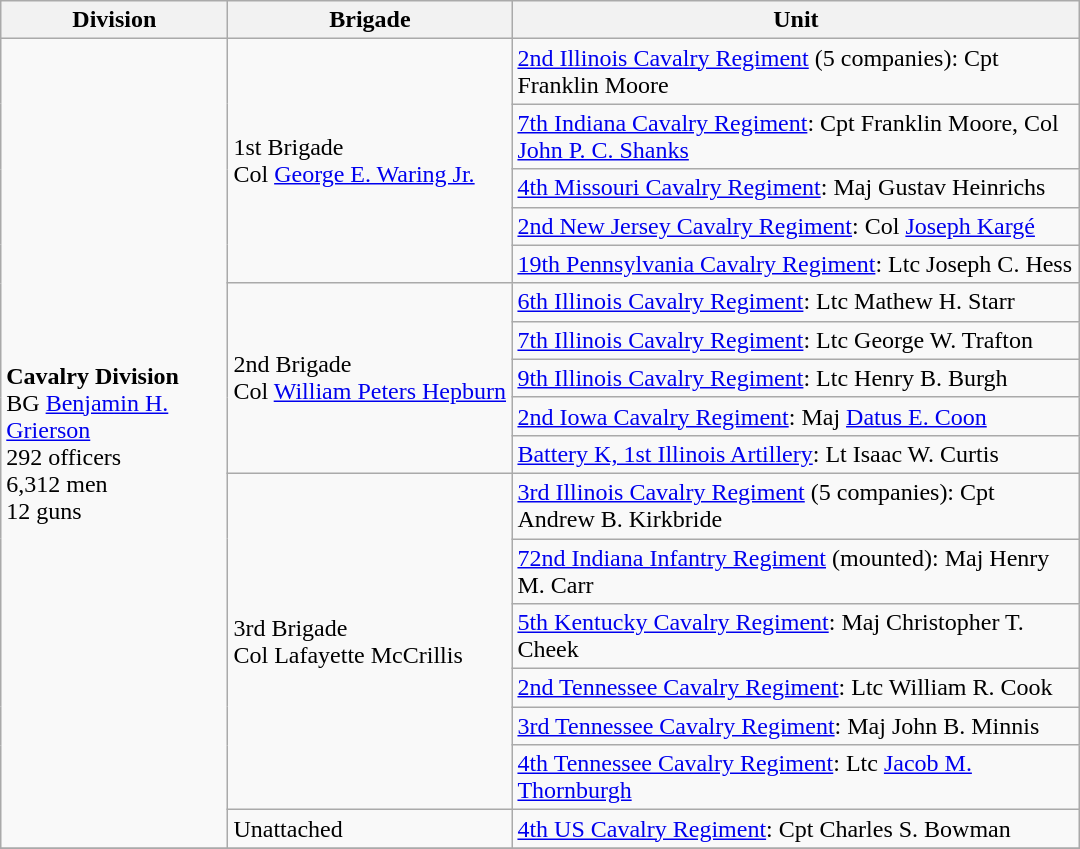<table class="wikitable" style="text-align:left; width:57%;">
<tr>
<th width=12%>Division</th>
<th width=15%>Brigade</th>
<th width=30%>Unit</th>
</tr>
<tr>
<td rowspan=17><strong>Cavalry Division</strong><br>BG <a href='#'>Benjamin H. Grierson</a><br>292 officers<br>6,312 men<br>12 guns</td>
<td rowspan=5>1st Brigade<br>Col <a href='#'>George E. Waring Jr.</a></td>
<td><a href='#'>2nd Illinois Cavalry Regiment</a> (5 companies): Cpt Franklin Moore</td>
</tr>
<tr>
<td><a href='#'>7th Indiana Cavalry Regiment</a>: Cpt Franklin Moore, Col <a href='#'>John P. C. Shanks</a></td>
</tr>
<tr>
<td><a href='#'>4th Missouri Cavalry Regiment</a>: Maj Gustav Heinrichs</td>
</tr>
<tr>
<td><a href='#'>2nd New Jersey Cavalry Regiment</a>: Col <a href='#'>Joseph Kargé</a></td>
</tr>
<tr>
<td><a href='#'>19th Pennsylvania Cavalry Regiment</a>: Ltc Joseph C. Hess</td>
</tr>
<tr>
<td rowspan=5>2nd Brigade<br>Col <a href='#'>William Peters Hepburn</a></td>
<td><a href='#'>6th Illinois Cavalry Regiment</a>: Ltc Mathew H. Starr</td>
</tr>
<tr>
<td><a href='#'>7th Illinois Cavalry Regiment</a>: Ltc George W. Trafton</td>
</tr>
<tr>
<td><a href='#'>9th Illinois Cavalry Regiment</a>: Ltc Henry B. Burgh</td>
</tr>
<tr>
<td><a href='#'>2nd Iowa Cavalry Regiment</a>: Maj <a href='#'>Datus E. Coon</a></td>
</tr>
<tr>
<td><a href='#'>Battery K, 1st Illinois Artillery</a>: Lt Isaac W. Curtis</td>
</tr>
<tr>
<td rowspan=6>3rd Brigade<br>Col Lafayette McCrillis</td>
<td><a href='#'>3rd Illinois Cavalry Regiment</a> (5 companies): Cpt Andrew B. Kirkbride</td>
</tr>
<tr>
<td><a href='#'>72nd Indiana Infantry Regiment</a> (mounted): Maj Henry M. Carr</td>
</tr>
<tr>
<td><a href='#'>5th Kentucky Cavalry Regiment</a>: Maj Christopher T. Cheek</td>
</tr>
<tr>
<td><a href='#'>2nd Tennessee Cavalry Regiment</a>: Ltc William R. Cook</td>
</tr>
<tr>
<td><a href='#'>3rd Tennessee Cavalry Regiment</a>: Maj John B. Minnis</td>
</tr>
<tr>
<td><a href='#'>4th Tennessee Cavalry Regiment</a>: Ltc <a href='#'>Jacob M. Thornburgh</a></td>
</tr>
<tr>
<td rowspan=1>Unattached</td>
<td><a href='#'>4th US Cavalry Regiment</a>: Cpt Charles S. Bowman</td>
</tr>
<tr>
</tr>
</table>
